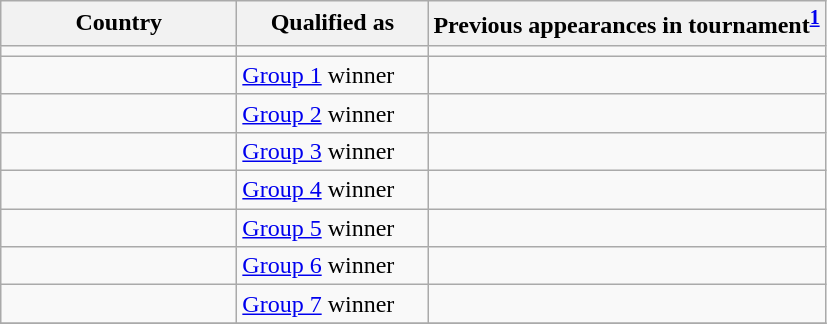<table class="wikitable sortable">
<tr>
<th width=150px>Country</th>
<th width=120px>Qualified as</th>
<th>Previous appearances in tournament<sup><a href='#'>1</a></sup></th>
</tr>
<tr>
<td></td>
<td></td>
<td></td>
</tr>
<tr>
<td></td>
<td><a href='#'>Group 1</a> winner</td>
<td></td>
</tr>
<tr>
<td></td>
<td><a href='#'>Group 2</a> winner</td>
<td></td>
</tr>
<tr>
<td></td>
<td><a href='#'>Group 3</a> winner</td>
<td></td>
</tr>
<tr>
<td></td>
<td><a href='#'>Group 4</a> winner</td>
<td></td>
</tr>
<tr>
<td></td>
<td><a href='#'>Group 5</a> winner</td>
<td></td>
</tr>
<tr>
<td></td>
<td><a href='#'>Group 6</a> winner</td>
<td></td>
</tr>
<tr>
<td></td>
<td><a href='#'>Group 7</a> winner</td>
<td></td>
</tr>
<tr>
</tr>
</table>
